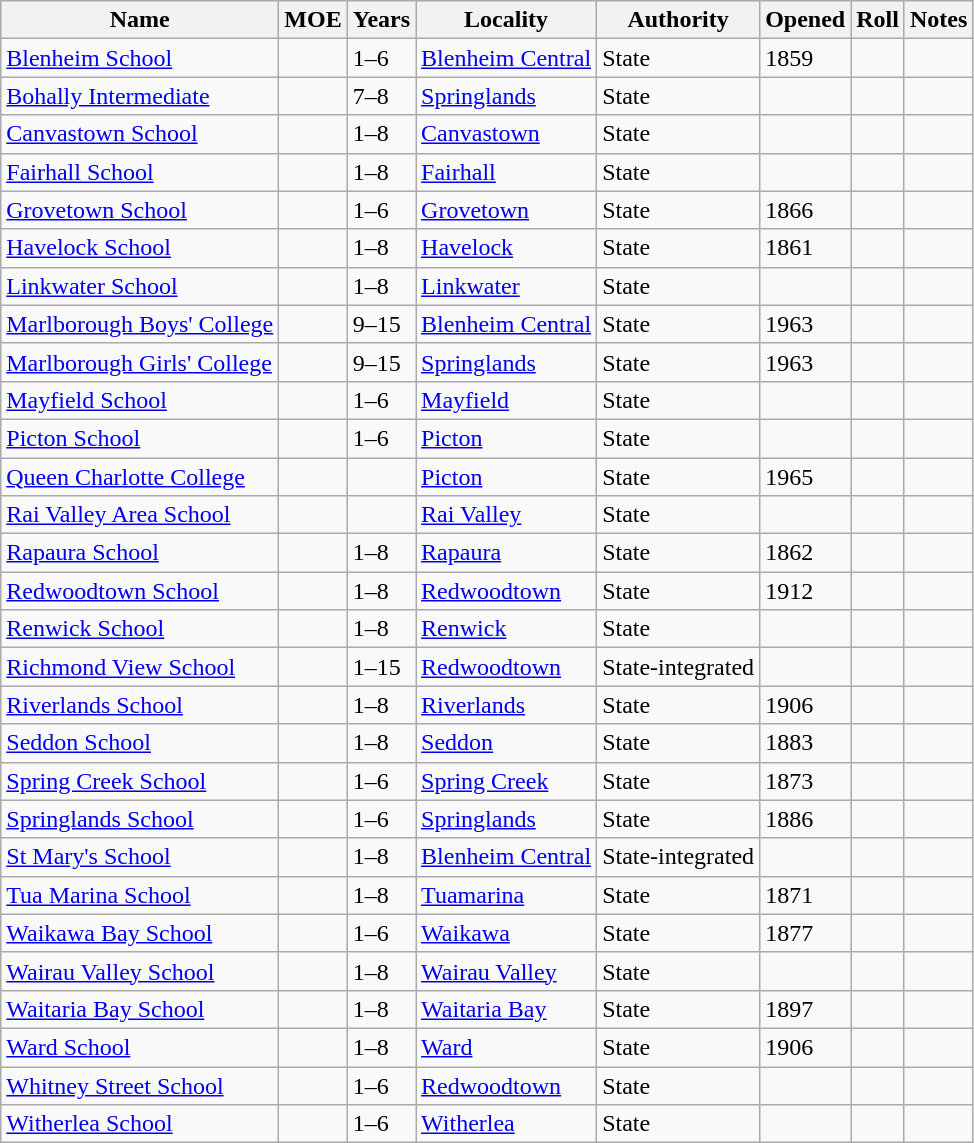<table class="wikitable sortable">
<tr>
<th>Name</th>
<th>MOE</th>
<th>Years</th>
<th>Locality</th>
<th>Authority</th>
<th>Opened</th>
<th>Roll</th>
<th>Notes</th>
</tr>
<tr>
<td><a href='#'>Blenheim School</a></td>
<td></td>
<td>1–6</td>
<td><a href='#'>Blenheim Central</a></td>
<td>State</td>
<td>1859</td>
<td></td>
<td></td>
</tr>
<tr>
<td><a href='#'>Bohally Intermediate</a></td>
<td></td>
<td>7–8</td>
<td><a href='#'>Springlands</a></td>
<td>State</td>
<td></td>
<td></td>
<td></td>
</tr>
<tr>
<td><a href='#'>Canvastown School</a></td>
<td></td>
<td>1–8</td>
<td><a href='#'>Canvastown</a></td>
<td>State</td>
<td></td>
<td></td>
<td></td>
</tr>
<tr>
<td><a href='#'>Fairhall School</a></td>
<td></td>
<td>1–8</td>
<td><a href='#'>Fairhall</a></td>
<td>State</td>
<td></td>
<td></td>
<td></td>
</tr>
<tr>
<td><a href='#'>Grovetown School</a></td>
<td></td>
<td>1–6</td>
<td><a href='#'>Grovetown</a></td>
<td>State</td>
<td>1866</td>
<td></td>
<td></td>
</tr>
<tr>
<td><a href='#'>Havelock School</a></td>
<td></td>
<td>1–8</td>
<td><a href='#'>Havelock</a></td>
<td>State</td>
<td>1861</td>
<td></td>
<td></td>
</tr>
<tr>
<td><a href='#'>Linkwater School</a></td>
<td></td>
<td>1–8</td>
<td><a href='#'>Linkwater</a></td>
<td>State</td>
<td></td>
<td></td>
<td></td>
</tr>
<tr>
<td><a href='#'>Marlborough Boys' College</a></td>
<td></td>
<td>9–15</td>
<td><a href='#'>Blenheim Central</a></td>
<td>State</td>
<td>1963</td>
<td></td>
<td></td>
</tr>
<tr>
<td><a href='#'>Marlborough Girls' College</a></td>
<td></td>
<td>9–15</td>
<td><a href='#'>Springlands</a></td>
<td>State</td>
<td>1963</td>
<td></td>
<td></td>
</tr>
<tr>
<td><a href='#'>Mayfield School</a></td>
<td></td>
<td>1–6</td>
<td><a href='#'>Mayfield</a></td>
<td>State</td>
<td></td>
<td></td>
<td></td>
</tr>
<tr>
<td><a href='#'>Picton School</a></td>
<td></td>
<td>1–6</td>
<td><a href='#'>Picton</a></td>
<td>State</td>
<td></td>
<td></td>
<td></td>
</tr>
<tr>
<td><a href='#'>Queen Charlotte College</a></td>
<td></td>
<td></td>
<td><a href='#'>Picton</a></td>
<td>State</td>
<td>1965</td>
<td></td>
<td></td>
</tr>
<tr>
<td><a href='#'>Rai Valley Area School</a></td>
<td></td>
<td></td>
<td><a href='#'>Rai Valley</a></td>
<td>State</td>
<td></td>
<td></td>
<td></td>
</tr>
<tr>
<td><a href='#'>Rapaura School</a></td>
<td></td>
<td>1–8</td>
<td><a href='#'>Rapaura</a></td>
<td>State</td>
<td>1862</td>
<td></td>
<td></td>
</tr>
<tr>
<td><a href='#'>Redwoodtown School</a></td>
<td></td>
<td>1–8</td>
<td><a href='#'>Redwoodtown</a></td>
<td>State</td>
<td>1912</td>
<td></td>
<td></td>
</tr>
<tr>
<td><a href='#'>Renwick School</a></td>
<td></td>
<td>1–8</td>
<td><a href='#'>Renwick</a></td>
<td>State</td>
<td></td>
<td></td>
<td></td>
</tr>
<tr>
<td><a href='#'>Richmond View School</a></td>
<td></td>
<td>1–15</td>
<td><a href='#'>Redwoodtown</a></td>
<td>State-integrated</td>
<td></td>
<td></td>
<td></td>
</tr>
<tr>
<td><a href='#'>Riverlands School</a></td>
<td></td>
<td>1–8</td>
<td><a href='#'>Riverlands</a></td>
<td>State</td>
<td>1906</td>
<td></td>
<td></td>
</tr>
<tr>
<td><a href='#'>Seddon School</a></td>
<td></td>
<td>1–8</td>
<td><a href='#'>Seddon</a></td>
<td>State</td>
<td>1883</td>
<td></td>
<td></td>
</tr>
<tr>
<td><a href='#'>Spring Creek School</a></td>
<td></td>
<td>1–6</td>
<td><a href='#'>Spring Creek</a></td>
<td>State</td>
<td>1873</td>
<td></td>
<td></td>
</tr>
<tr>
<td><a href='#'>Springlands School</a></td>
<td></td>
<td>1–6</td>
<td><a href='#'>Springlands</a></td>
<td>State</td>
<td>1886</td>
<td></td>
<td></td>
</tr>
<tr>
<td><a href='#'>St Mary's School</a></td>
<td></td>
<td>1–8</td>
<td><a href='#'>Blenheim Central</a></td>
<td>State-integrated</td>
<td></td>
<td></td>
<td></td>
</tr>
<tr>
<td><a href='#'>Tua Marina School</a></td>
<td></td>
<td>1–8</td>
<td><a href='#'>Tuamarina</a></td>
<td>State</td>
<td>1871</td>
<td></td>
<td></td>
</tr>
<tr>
<td><a href='#'>Waikawa Bay School</a></td>
<td></td>
<td>1–6</td>
<td><a href='#'>Waikawa</a></td>
<td>State</td>
<td>1877</td>
<td></td>
<td></td>
</tr>
<tr>
<td><a href='#'>Wairau Valley School</a></td>
<td></td>
<td>1–8</td>
<td><a href='#'>Wairau Valley</a></td>
<td>State</td>
<td></td>
<td></td>
<td></td>
</tr>
<tr>
<td><a href='#'>Waitaria Bay School</a></td>
<td></td>
<td>1–8</td>
<td><a href='#'>Waitaria Bay</a></td>
<td>State</td>
<td>1897</td>
<td></td>
<td></td>
</tr>
<tr>
<td><a href='#'>Ward School</a></td>
<td></td>
<td>1–8</td>
<td><a href='#'>Ward</a></td>
<td>State</td>
<td>1906</td>
<td></td>
<td></td>
</tr>
<tr>
<td><a href='#'>Whitney Street School</a></td>
<td></td>
<td>1–6</td>
<td><a href='#'>Redwoodtown</a></td>
<td>State</td>
<td></td>
<td></td>
<td></td>
</tr>
<tr>
<td><a href='#'>Witherlea School</a></td>
<td></td>
<td>1–6</td>
<td><a href='#'>Witherlea</a></td>
<td>State</td>
<td></td>
<td></td>
<td></td>
</tr>
</table>
